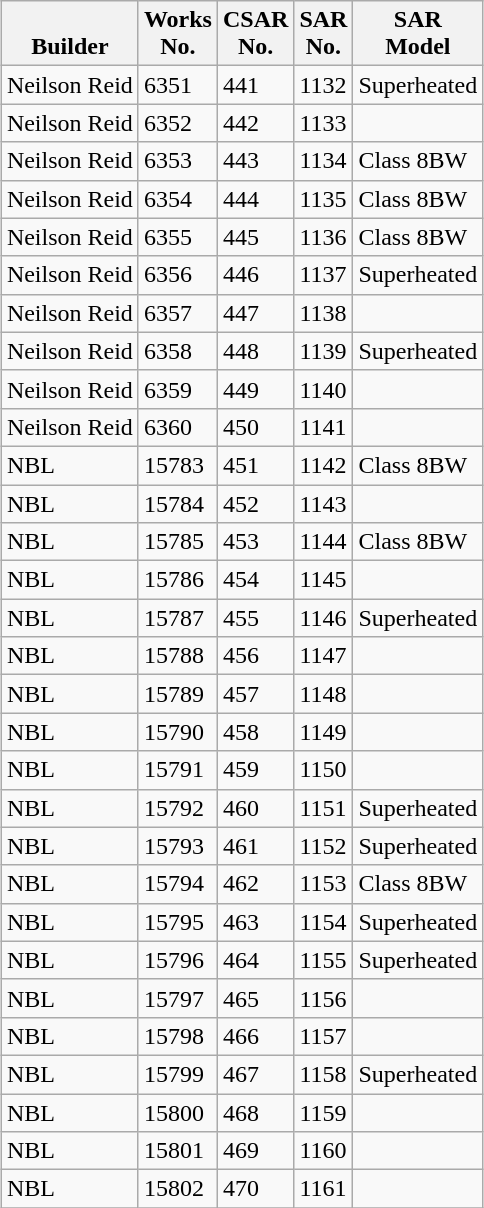<table class="wikitable collapsible collapsed sortable" style="margin:0.5em auto; font-size:100%;">
<tr>
<th><br>Builder</th>
<th>Works<br>No.</th>
<th>CSAR<br>No.</th>
<th>SAR<br>No.</th>
<th>SAR<br>Model</th>
</tr>
<tr>
<td>Neilson Reid</td>
<td>6351</td>
<td>441</td>
<td>1132</td>
<td>Superheated</td>
</tr>
<tr>
<td>Neilson Reid</td>
<td>6352</td>
<td>442</td>
<td>1133</td>
<td></td>
</tr>
<tr>
<td>Neilson Reid</td>
<td>6353</td>
<td>443</td>
<td>1134</td>
<td>Class 8BW</td>
</tr>
<tr>
<td>Neilson Reid</td>
<td>6354</td>
<td>444</td>
<td>1135</td>
<td>Class 8BW</td>
</tr>
<tr>
<td>Neilson Reid</td>
<td>6355</td>
<td>445</td>
<td>1136</td>
<td>Class 8BW</td>
</tr>
<tr>
<td>Neilson Reid</td>
<td>6356</td>
<td>446</td>
<td>1137</td>
<td>Superheated</td>
</tr>
<tr>
<td>Neilson Reid</td>
<td>6357</td>
<td>447</td>
<td>1138</td>
<td></td>
</tr>
<tr>
<td>Neilson Reid</td>
<td>6358</td>
<td>448</td>
<td>1139</td>
<td>Superheated</td>
</tr>
<tr>
<td>Neilson Reid</td>
<td>6359</td>
<td>449</td>
<td>1140</td>
<td></td>
</tr>
<tr>
<td>Neilson Reid</td>
<td>6360</td>
<td>450</td>
<td>1141</td>
<td></td>
</tr>
<tr>
<td>NBL</td>
<td>15783</td>
<td>451</td>
<td>1142</td>
<td>Class 8BW</td>
</tr>
<tr>
<td>NBL</td>
<td>15784</td>
<td>452</td>
<td>1143</td>
<td></td>
</tr>
<tr>
<td>NBL</td>
<td>15785</td>
<td>453</td>
<td>1144</td>
<td>Class 8BW</td>
</tr>
<tr>
<td>NBL</td>
<td>15786</td>
<td>454</td>
<td>1145</td>
<td></td>
</tr>
<tr>
<td>NBL</td>
<td>15787</td>
<td>455</td>
<td>1146</td>
<td>Superheated</td>
</tr>
<tr>
<td>NBL</td>
<td>15788</td>
<td>456</td>
<td>1147</td>
<td></td>
</tr>
<tr>
<td>NBL</td>
<td>15789</td>
<td>457</td>
<td>1148</td>
<td></td>
</tr>
<tr>
<td>NBL</td>
<td>15790</td>
<td>458</td>
<td>1149</td>
<td></td>
</tr>
<tr>
<td>NBL</td>
<td>15791</td>
<td>459</td>
<td>1150</td>
<td></td>
</tr>
<tr>
<td>NBL</td>
<td>15792</td>
<td>460</td>
<td>1151</td>
<td>Superheated</td>
</tr>
<tr>
<td>NBL</td>
<td>15793</td>
<td>461</td>
<td>1152</td>
<td>Superheated</td>
</tr>
<tr>
<td>NBL</td>
<td>15794</td>
<td>462</td>
<td>1153</td>
<td>Class 8BW</td>
</tr>
<tr>
<td>NBL</td>
<td>15795</td>
<td>463</td>
<td>1154</td>
<td>Superheated</td>
</tr>
<tr>
<td>NBL</td>
<td>15796</td>
<td>464</td>
<td>1155</td>
<td>Superheated</td>
</tr>
<tr>
<td>NBL</td>
<td>15797</td>
<td>465</td>
<td>1156</td>
<td></td>
</tr>
<tr>
<td>NBL</td>
<td>15798</td>
<td>466</td>
<td>1157</td>
<td></td>
</tr>
<tr>
<td>NBL</td>
<td>15799</td>
<td>467</td>
<td>1158</td>
<td>Superheated</td>
</tr>
<tr>
<td>NBL</td>
<td>15800</td>
<td>468</td>
<td>1159</td>
<td></td>
</tr>
<tr>
<td>NBL</td>
<td>15801</td>
<td>469</td>
<td>1160</td>
<td></td>
</tr>
<tr>
<td>NBL</td>
<td>15802</td>
<td>470</td>
<td>1161</td>
<td></td>
</tr>
<tr>
</tr>
</table>
